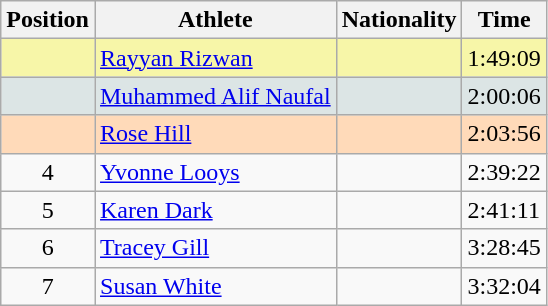<table class="wikitable sortable">
<tr>
<th>Position</th>
<th>Athlete</th>
<th>Nationality</th>
<th>Time</th>
</tr>
<tr bgcolor="#F7F6A8">
<td align=center></td>
<td><a href='#'>Rayyan Rizwan</a></td>
<td></td>
<td>1:49:09</td>
</tr>
<tr bgcolor="#DCE5E5">
<td align=center></td>
<td><a href='#'>Muhammed Alif Naufal</a></td>
<td></td>
<td>2:00:06</td>
</tr>
<tr bgcolor="#FFDAB9">
<td align=center></td>
<td><a href='#'>Rose Hill</a></td>
<td></td>
<td>2:03:56</td>
</tr>
<tr>
<td align=center>4</td>
<td><a href='#'>Yvonne Looys</a></td>
<td></td>
<td>2:39:22</td>
</tr>
<tr>
<td align=center>5</td>
<td><a href='#'>Karen Dark</a></td>
<td></td>
<td>2:41:11</td>
</tr>
<tr>
<td align=center>6</td>
<td><a href='#'>Tracey Gill</a></td>
<td></td>
<td>3:28:45</td>
</tr>
<tr>
<td align=center>7</td>
<td><a href='#'>Susan White</a></td>
<td></td>
<td>3:32:04</td>
</tr>
</table>
